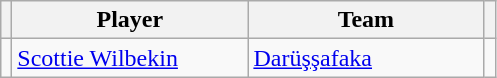<table class="wikitable">
<tr>
<th></th>
<th width=150>Player</th>
<th width=150>Team</th>
<th></th>
</tr>
<tr>
<td></td>
<td> <a href='#'>Scottie Wilbekin</a></td>
<td> <a href='#'>Darüşşafaka</a></td>
<td></td>
</tr>
</table>
